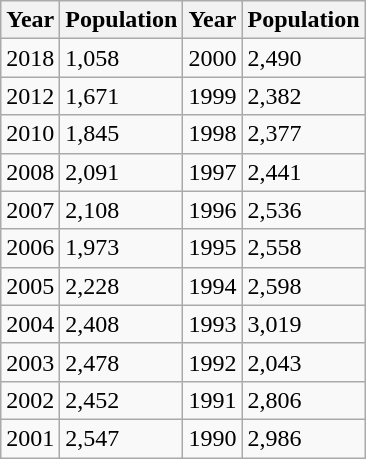<table class="wikitable sortable">
<tr>
<th>Year</th>
<th>Population</th>
<th>Year</th>
<th>Population</th>
</tr>
<tr>
<td>2018</td>
<td>1,058</td>
<td>2000</td>
<td>2,490</td>
</tr>
<tr>
<td>2012</td>
<td>1,671</td>
<td>1999</td>
<td>2,382</td>
</tr>
<tr>
<td>2010</td>
<td>1,845</td>
<td>1998</td>
<td>2,377</td>
</tr>
<tr>
<td>2008</td>
<td>2,091</td>
<td>1997</td>
<td>2,441</td>
</tr>
<tr>
<td>2007</td>
<td>2,108</td>
<td>1996</td>
<td>2,536</td>
</tr>
<tr>
<td>2006</td>
<td>1,973</td>
<td>1995</td>
<td>2,558</td>
</tr>
<tr>
<td>2005</td>
<td>2,228</td>
<td>1994</td>
<td>2,598</td>
</tr>
<tr>
<td>2004</td>
<td>2,408</td>
<td>1993</td>
<td>3,019</td>
</tr>
<tr>
<td>2003</td>
<td>2,478</td>
<td>1992</td>
<td>2,043</td>
</tr>
<tr>
<td>2002</td>
<td>2,452</td>
<td>1991</td>
<td>2,806</td>
</tr>
<tr>
<td>2001</td>
<td>2,547</td>
<td>1990</td>
<td>2,986</td>
</tr>
</table>
